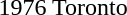<table>
<tr>
<td>1976 Toronto <br></td>
<td></td>
<td></td>
<td></td>
</tr>
</table>
